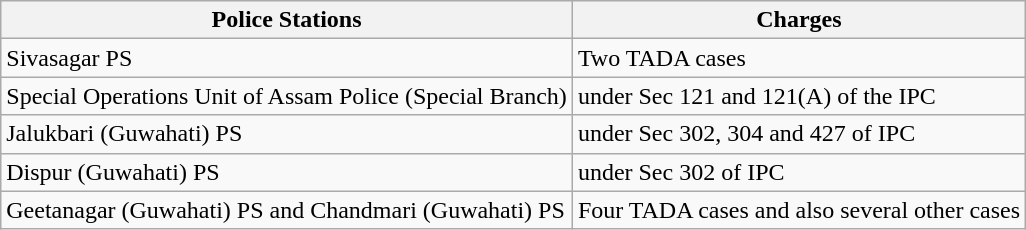<table class="wikitable">
<tr>
<th>Police Stations</th>
<th>Charges</th>
</tr>
<tr>
<td>Sivasagar PS</td>
<td>Two TADA cases</td>
</tr>
<tr>
<td>Special Operations Unit of Assam Police (Special Branch)</td>
<td>under Sec 121 and 121(A) of the IPC</td>
</tr>
<tr>
<td>Jalukbari (Guwahati) PS</td>
<td>under Sec 302, 304 and 427 of IPC</td>
</tr>
<tr>
<td>Dispur (Guwahati) PS</td>
<td>under Sec 302 of IPC</td>
</tr>
<tr>
<td>Geetanagar (Guwahati) PS and Chandmari (Guwahati) PS</td>
<td>Four TADA cases and also several other cases</td>
</tr>
</table>
